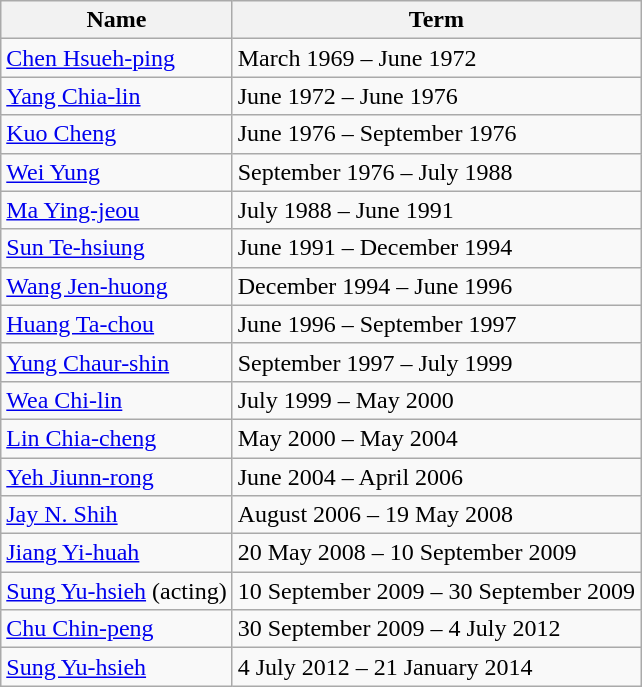<table class="wikitable sortable">
<tr>
<th>Name</th>
<th>Term</th>
</tr>
<tr>
<td><a href='#'>Chen Hsueh-ping</a></td>
<td>March 1969 – June 1972</td>
</tr>
<tr>
<td><a href='#'>Yang Chia-lin</a></td>
<td>June 1972 – June 1976</td>
</tr>
<tr>
<td><a href='#'>Kuo Cheng</a></td>
<td>June 1976 – September 1976</td>
</tr>
<tr>
<td><a href='#'>Wei Yung</a></td>
<td>September 1976 – July 1988</td>
</tr>
<tr>
<td><a href='#'>Ma Ying-jeou</a></td>
<td>July 1988 – June 1991</td>
</tr>
<tr>
<td><a href='#'>Sun Te-hsiung</a></td>
<td>June 1991 – December 1994</td>
</tr>
<tr>
<td><a href='#'>Wang Jen-huong</a></td>
<td>December 1994 – June 1996</td>
</tr>
<tr>
<td><a href='#'>Huang Ta-chou</a></td>
<td>June 1996 – September 1997</td>
</tr>
<tr>
<td><a href='#'>Yung Chaur-shin</a></td>
<td>September 1997 – July 1999</td>
</tr>
<tr>
<td><a href='#'>Wea Chi-lin</a></td>
<td>July 1999 – May 2000</td>
</tr>
<tr>
<td><a href='#'>Lin Chia-cheng</a></td>
<td>May 2000 – May 2004</td>
</tr>
<tr>
<td><a href='#'>Yeh Jiunn-rong</a></td>
<td>June 2004 – April 2006</td>
</tr>
<tr>
<td><a href='#'>Jay N. Shih</a></td>
<td>August 2006 – 19 May 2008</td>
</tr>
<tr>
<td><a href='#'>Jiang Yi-huah</a></td>
<td>20 May 2008 – 10 September 2009</td>
</tr>
<tr>
<td><a href='#'>Sung Yu-hsieh</a> (acting)</td>
<td>10 September 2009 – 30 September 2009</td>
</tr>
<tr>
<td><a href='#'>Chu Chin-peng</a></td>
<td>30 September 2009 – 4 July 2012</td>
</tr>
<tr>
<td><a href='#'>Sung Yu-hsieh</a></td>
<td>4 July 2012 – 21 January 2014</td>
</tr>
</table>
